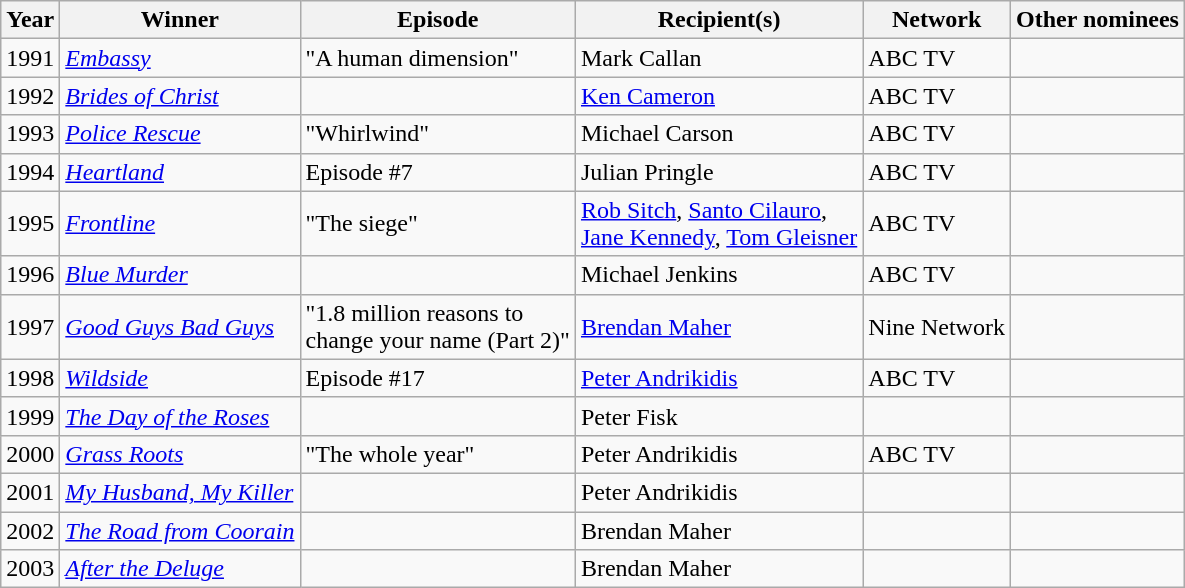<table class="wikitable">
<tr>
<th>Year</th>
<th>Winner</th>
<th>Episode</th>
<th>Recipient(s)</th>
<th>Network</th>
<th>Other nominees</th>
</tr>
<tr>
<td>1991</td>
<td><em><a href='#'>Embassy</a></em></td>
<td>"A human dimension"</td>
<td>Mark Callan</td>
<td>ABC TV</td>
<td></td>
</tr>
<tr>
<td>1992</td>
<td><em><a href='#'>Brides of Christ</a></em></td>
<td></td>
<td><a href='#'>Ken Cameron</a></td>
<td>ABC TV</td>
<td></td>
</tr>
<tr>
<td>1993</td>
<td><em><a href='#'>Police Rescue</a></em></td>
<td>"Whirlwind"</td>
<td>Michael Carson</td>
<td>ABC TV</td>
<td></td>
</tr>
<tr>
<td>1994</td>
<td><em><a href='#'>Heartland</a></em></td>
<td>Episode #7</td>
<td>Julian Pringle</td>
<td>ABC TV</td>
<td></td>
</tr>
<tr>
<td>1995</td>
<td><em><a href='#'>Frontline</a></em></td>
<td>"The siege"</td>
<td><a href='#'>Rob Sitch</a>, <a href='#'>Santo Cilauro</a>,<br><a href='#'>Jane Kennedy</a>, <a href='#'>Tom Gleisner</a></td>
<td>ABC TV</td>
<td></td>
</tr>
<tr>
<td>1996</td>
<td><em><a href='#'>Blue Murder</a></em></td>
<td></td>
<td>Michael Jenkins</td>
<td>ABC TV</td>
<td></td>
</tr>
<tr>
<td>1997</td>
<td><em><a href='#'>Good Guys Bad Guys</a></em></td>
<td>"1.8 million reasons to<br> change your name (Part 2)"</td>
<td><a href='#'>Brendan Maher</a></td>
<td>Nine Network</td>
<td></td>
</tr>
<tr>
<td>1998</td>
<td><em><a href='#'>Wildside</a></em></td>
<td>Episode #17</td>
<td><a href='#'>Peter Andrikidis</a></td>
<td>ABC TV</td>
<td></td>
</tr>
<tr>
<td>1999</td>
<td><em><a href='#'>The Day of the Roses</a></em></td>
<td></td>
<td>Peter Fisk</td>
<td></td>
<td></td>
</tr>
<tr>
<td>2000</td>
<td><em><a href='#'>Grass Roots</a></em></td>
<td>"The whole year"</td>
<td>Peter Andrikidis</td>
<td>ABC TV</td>
<td></td>
</tr>
<tr>
<td>2001</td>
<td><em><a href='#'>My Husband, My Killer</a></em></td>
<td></td>
<td>Peter Andrikidis</td>
<td></td>
<td></td>
</tr>
<tr>
<td>2002</td>
<td><em><a href='#'>The Road from Coorain</a></em></td>
<td></td>
<td>Brendan Maher</td>
<td></td>
<td></td>
</tr>
<tr>
<td>2003</td>
<td><em><a href='#'>After the Deluge</a></em></td>
<td></td>
<td>Brendan Maher</td>
<td></td>
<td></td>
</tr>
</table>
